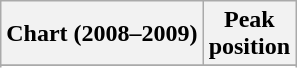<table class="wikitable sortable">
<tr>
<th align="left">Chart (2008–2009)</th>
<th align="center">Peak<br>position</th>
</tr>
<tr>
</tr>
<tr>
</tr>
</table>
